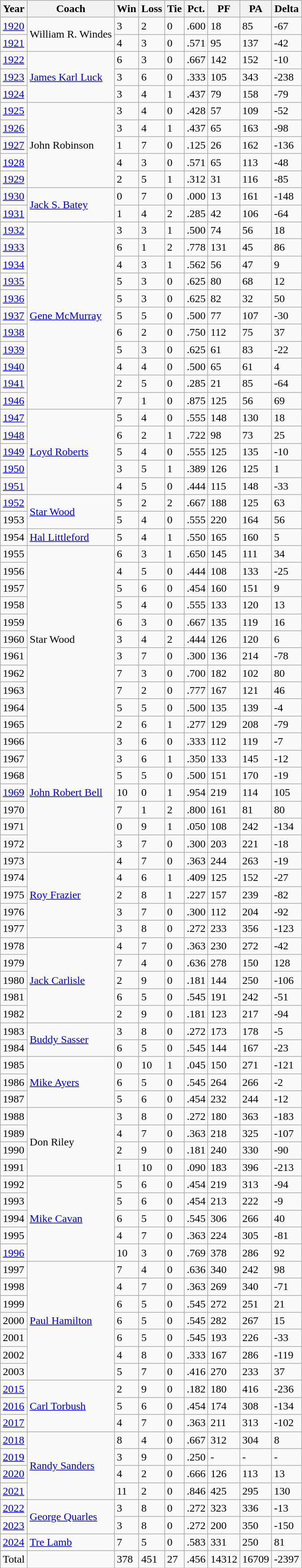<table class="wikitable sortable">
<tr>
<th>Year</th>
<th>Coach</th>
<th>Win</th>
<th>Loss</th>
<th>Tie</th>
<th>Pct.</th>
<th>PF</th>
<th>PA</th>
<th>Delta</th>
</tr>
<tr>
<td><a href='#'>1920</a></td>
<td rowspan="2">William R. Windes</td>
<td>3</td>
<td>2</td>
<td>0</td>
<td>.600</td>
<td>18</td>
<td>85</td>
<td>-67</td>
</tr>
<tr>
<td><a href='#'>1921</a></td>
<td>4</td>
<td>3</td>
<td>0</td>
<td>.571</td>
<td>95</td>
<td>137</td>
<td>-42</td>
</tr>
<tr>
<td><a href='#'>1922</a></td>
<td rowspan="3"><a href='#'>James Karl Luck</a></td>
<td>6</td>
<td>3</td>
<td>0</td>
<td>.667</td>
<td>142</td>
<td>152</td>
<td>-10</td>
</tr>
<tr>
<td><a href='#'>1923</a></td>
<td>3</td>
<td>6</td>
<td>0</td>
<td>.333</td>
<td>105</td>
<td>343</td>
<td>-238</td>
</tr>
<tr>
<td><a href='#'>1924</a></td>
<td>3</td>
<td>4</td>
<td>1</td>
<td>.437</td>
<td>79</td>
<td>158</td>
<td>-79</td>
</tr>
<tr>
<td><a href='#'>1925</a></td>
<td rowspan="5">John Robinson</td>
<td>3</td>
<td>4</td>
<td>0</td>
<td>.428</td>
<td>57</td>
<td>109</td>
<td>-52</td>
</tr>
<tr>
<td><a href='#'>1926</a></td>
<td>3</td>
<td>4</td>
<td>1</td>
<td>.437</td>
<td>65</td>
<td>163</td>
<td>-98</td>
</tr>
<tr>
<td><a href='#'>1927</a></td>
<td>1</td>
<td>7</td>
<td>0</td>
<td>.125</td>
<td>26</td>
<td>162</td>
<td>-136</td>
</tr>
<tr>
<td><a href='#'>1928</a></td>
<td>4</td>
<td>3</td>
<td>0</td>
<td>.571</td>
<td>65</td>
<td>113</td>
<td>-48</td>
</tr>
<tr>
<td><a href='#'>1929</a></td>
<td>2</td>
<td>5</td>
<td>1</td>
<td>.312</td>
<td>31</td>
<td>116</td>
<td>-85</td>
</tr>
<tr>
<td><a href='#'>1930</a></td>
<td rowspan="2"><a href='#'>Jack S. Batey</a></td>
<td>0</td>
<td>7</td>
<td>0</td>
<td>.000</td>
<td>13</td>
<td>161</td>
<td>-148</td>
</tr>
<tr>
<td><a href='#'>1931</a></td>
<td>1</td>
<td>4</td>
<td>2</td>
<td>.285</td>
<td>42</td>
<td>106</td>
<td>-64</td>
</tr>
<tr>
<td><a href='#'>1932</a></td>
<td rowspan="11"><a href='#'>Gene McMurray</a></td>
<td>3</td>
<td>3</td>
<td>1</td>
<td>.500</td>
<td>74</td>
<td>56</td>
<td>18</td>
</tr>
<tr>
<td><a href='#'>1933</a></td>
<td>6</td>
<td>1</td>
<td>2</td>
<td>.778</td>
<td>131</td>
<td>45</td>
<td>86</td>
</tr>
<tr>
<td><a href='#'>1934</a></td>
<td>4</td>
<td>3</td>
<td>1</td>
<td>.562</td>
<td>56</td>
<td>47</td>
<td>9</td>
</tr>
<tr>
<td><a href='#'>1935</a></td>
<td>5</td>
<td>3</td>
<td>0</td>
<td>.625</td>
<td>80</td>
<td>68</td>
<td>12</td>
</tr>
<tr>
<td><a href='#'>1936</a></td>
<td>5</td>
<td>3</td>
<td>0</td>
<td>.625</td>
<td>82</td>
<td>32</td>
<td>50</td>
</tr>
<tr>
<td><a href='#'>1937</a></td>
<td>5</td>
<td>5</td>
<td>0</td>
<td>.500</td>
<td>77</td>
<td>107</td>
<td>-30</td>
</tr>
<tr>
<td><a href='#'>1938</a></td>
<td>6</td>
<td>2</td>
<td>0</td>
<td>.750</td>
<td>112</td>
<td>75</td>
<td>37</td>
</tr>
<tr>
<td><a href='#'>1939</a></td>
<td>5</td>
<td>3</td>
<td>0</td>
<td>.625</td>
<td>61</td>
<td>83</td>
<td>-22</td>
</tr>
<tr>
<td><a href='#'>1940</a></td>
<td>4</td>
<td>4</td>
<td>0</td>
<td>.500</td>
<td>65</td>
<td>61</td>
<td>4</td>
</tr>
<tr>
<td><a href='#'>1941</a></td>
<td>2</td>
<td>5</td>
<td>0</td>
<td>.285</td>
<td>21</td>
<td>85</td>
<td>-64</td>
</tr>
<tr>
<td><a href='#'>1946</a></td>
<td>7</td>
<td>1</td>
<td>0</td>
<td>.875</td>
<td>125</td>
<td>56</td>
<td>69</td>
</tr>
<tr>
<td><a href='#'>1947</a></td>
<td rowspan="5"><a href='#'>Loyd Roberts</a></td>
<td>5</td>
<td>4</td>
<td>0</td>
<td>.555</td>
<td>148</td>
<td>130</td>
<td>18</td>
</tr>
<tr>
<td><a href='#'>1948</a></td>
<td>6</td>
<td>2</td>
<td>1</td>
<td>.722</td>
<td>98</td>
<td>73</td>
<td>25</td>
</tr>
<tr>
<td><a href='#'>1949</a></td>
<td>5</td>
<td>4</td>
<td>0</td>
<td>.555</td>
<td>125</td>
<td>135</td>
<td>-10</td>
</tr>
<tr>
<td><a href='#'>1950</a></td>
<td>3</td>
<td>5</td>
<td>1</td>
<td>.389</td>
<td>126</td>
<td>125</td>
<td>1</td>
</tr>
<tr>
<td><a href='#'>1951</a></td>
<td>4</td>
<td>5</td>
<td>0</td>
<td>.444</td>
<td>115</td>
<td>148</td>
<td>-33</td>
</tr>
<tr>
<td><a href='#'>1952</a></td>
<td rowspan="2"><a href='#'>Star Wood</a></td>
<td>5</td>
<td>2</td>
<td>2</td>
<td>.667</td>
<td>188</td>
<td>125</td>
<td>63</td>
</tr>
<tr>
<td>1953</td>
<td>5</td>
<td>4</td>
<td>0</td>
<td>.555</td>
<td>220</td>
<td>164</td>
<td>56</td>
</tr>
<tr>
<td>1954</td>
<td><a href='#'>Hal Littleford</a></td>
<td>5</td>
<td>4</td>
<td>1</td>
<td>.550</td>
<td>165</td>
<td>160</td>
<td>5</td>
</tr>
<tr>
<td>1955</td>
<td rowspan="11">Star Wood</td>
<td>6</td>
<td>3</td>
<td>1</td>
<td>.650</td>
<td>145</td>
<td>111</td>
<td>34</td>
</tr>
<tr>
<td>1956</td>
<td>4</td>
<td>5</td>
<td>0</td>
<td>.444</td>
<td>108</td>
<td>133</td>
<td>-25</td>
</tr>
<tr>
<td>1957</td>
<td>5</td>
<td>6</td>
<td>0</td>
<td>.454</td>
<td>160</td>
<td>151</td>
<td>9</td>
</tr>
<tr>
<td>1958</td>
<td>5</td>
<td>4</td>
<td>0</td>
<td>.555</td>
<td>133</td>
<td>120</td>
<td>13</td>
</tr>
<tr>
<td>1959</td>
<td>6</td>
<td>3</td>
<td>0</td>
<td>.667</td>
<td>135</td>
<td>119</td>
<td>16</td>
</tr>
<tr>
<td>1960</td>
<td>3</td>
<td>4</td>
<td>2</td>
<td>.444</td>
<td>126</td>
<td>120</td>
<td>6</td>
</tr>
<tr>
<td>1961</td>
<td>3</td>
<td>7</td>
<td>0</td>
<td>.300</td>
<td>136</td>
<td>214</td>
<td>-78</td>
</tr>
<tr>
<td>1962</td>
<td>7</td>
<td>3</td>
<td>0</td>
<td>.700</td>
<td>182</td>
<td>102</td>
<td>80</td>
</tr>
<tr>
<td>1963</td>
<td>7</td>
<td>2</td>
<td>0</td>
<td>.777</td>
<td>167</td>
<td>121</td>
<td>46</td>
</tr>
<tr>
<td>1964</td>
<td>5</td>
<td>5</td>
<td>0</td>
<td>.500</td>
<td>135</td>
<td>139</td>
<td>-4</td>
</tr>
<tr>
<td>1965</td>
<td>2</td>
<td>6</td>
<td>1</td>
<td>.277</td>
<td>129</td>
<td>208</td>
<td>-79</td>
</tr>
<tr>
<td>1966</td>
<td rowspan="7"><a href='#'>John Robert Bell</a></td>
<td>3</td>
<td>6</td>
<td>0</td>
<td>.333</td>
<td>112</td>
<td>119</td>
<td>-7</td>
</tr>
<tr>
<td>1967</td>
<td>3</td>
<td>6</td>
<td>1</td>
<td>.350</td>
<td>133</td>
<td>145</td>
<td>-12</td>
</tr>
<tr>
<td>1968</td>
<td>5</td>
<td>5</td>
<td>0</td>
<td>.500</td>
<td>151</td>
<td>170</td>
<td>-19</td>
</tr>
<tr>
<td><a href='#'>1969</a></td>
<td>10</td>
<td>0</td>
<td>1</td>
<td>.954</td>
<td>219</td>
<td>114</td>
<td>105</td>
</tr>
<tr>
<td>1970</td>
<td>7</td>
<td>1</td>
<td>2</td>
<td>.800</td>
<td>161</td>
<td>81</td>
<td>80</td>
</tr>
<tr>
<td>1971</td>
<td>0</td>
<td>9</td>
<td>1</td>
<td>.050</td>
<td>108</td>
<td>242</td>
<td>-134</td>
</tr>
<tr>
<td>1972</td>
<td>3</td>
<td>7</td>
<td>0</td>
<td>.300</td>
<td>203</td>
<td>221</td>
<td>-18</td>
</tr>
<tr>
<td>1973</td>
<td rowspan="5"><a href='#'>Roy Frazier</a></td>
<td>4</td>
<td>7</td>
<td>0</td>
<td>.363</td>
<td>244</td>
<td>263</td>
<td>-19</td>
</tr>
<tr>
<td>1974</td>
<td>4</td>
<td>6</td>
<td>1</td>
<td>.409</td>
<td>125</td>
<td>152</td>
<td>-27</td>
</tr>
<tr>
<td>1975</td>
<td>2</td>
<td>8</td>
<td>1</td>
<td>.227</td>
<td>157</td>
<td>239</td>
<td>-82</td>
</tr>
<tr>
<td>1976</td>
<td>3</td>
<td>7</td>
<td>0</td>
<td>.300</td>
<td>112</td>
<td>204</td>
<td>-92</td>
</tr>
<tr>
<td>1977</td>
<td>3</td>
<td>8</td>
<td>0</td>
<td>.272</td>
<td>233</td>
<td>356</td>
<td>-123</td>
</tr>
<tr>
<td>1978</td>
<td rowspan="5"><a href='#'>Jack Carlisle</a></td>
<td>4</td>
<td>7</td>
<td>0</td>
<td>.363</td>
<td>230</td>
<td>272</td>
<td>-42</td>
</tr>
<tr>
<td>1979</td>
<td>7</td>
<td>4</td>
<td>0</td>
<td>.636</td>
<td>278</td>
<td>150</td>
<td>128</td>
</tr>
<tr>
<td>1980</td>
<td>2</td>
<td>9</td>
<td>0</td>
<td>.181</td>
<td>144</td>
<td>250</td>
<td>-106</td>
</tr>
<tr>
<td>1981</td>
<td>6</td>
<td>5</td>
<td>0</td>
<td>.545</td>
<td>191</td>
<td>242</td>
<td>-51</td>
</tr>
<tr>
<td>1982</td>
<td>2</td>
<td>9</td>
<td>0</td>
<td>.181</td>
<td>123</td>
<td>217</td>
<td>-94</td>
</tr>
<tr>
<td>1983</td>
<td rowspan="2"><a href='#'>Buddy Sasser</a></td>
<td>3</td>
<td>8</td>
<td>0</td>
<td>.272</td>
<td>173</td>
<td>178</td>
<td>-5</td>
</tr>
<tr>
<td>1984</td>
<td>6</td>
<td>5</td>
<td>0</td>
<td>.545</td>
<td>144</td>
<td>167</td>
<td>-23</td>
</tr>
<tr>
<td>1985</td>
<td rowspan="3"><a href='#'>Mike Ayers</a></td>
<td>0</td>
<td>10</td>
<td>1</td>
<td>.045</td>
<td>150</td>
<td>271</td>
<td>-121</td>
</tr>
<tr>
<td>1986</td>
<td>6</td>
<td>5</td>
<td>0</td>
<td>.545</td>
<td>264</td>
<td>266</td>
<td>-2</td>
</tr>
<tr>
<td>1987</td>
<td>5</td>
<td>6</td>
<td>0</td>
<td>.454</td>
<td>232</td>
<td>244</td>
<td>-12</td>
</tr>
<tr>
<td>1988</td>
<td rowspan="4">Don Riley</td>
<td>3</td>
<td>8</td>
<td>0</td>
<td>.272</td>
<td>180</td>
<td>363</td>
<td>-183</td>
</tr>
<tr>
<td>1989</td>
<td>4</td>
<td>7</td>
<td>0</td>
<td>.363</td>
<td>218</td>
<td>325</td>
<td>-107</td>
</tr>
<tr>
<td>1990</td>
<td>2</td>
<td>9</td>
<td>0</td>
<td>.181</td>
<td>240</td>
<td>330</td>
<td>-90</td>
</tr>
<tr>
<td>1991</td>
<td>1</td>
<td>10</td>
<td>0</td>
<td>.090</td>
<td>183</td>
<td>396</td>
<td>-213</td>
</tr>
<tr>
<td>1992</td>
<td rowspan="5"><a href='#'>Mike Cavan</a></td>
<td>5</td>
<td>6</td>
<td>0</td>
<td>.454</td>
<td>219</td>
<td>313</td>
<td>-94</td>
</tr>
<tr>
<td>1993</td>
<td>5</td>
<td>6</td>
<td>0</td>
<td>.454</td>
<td>213</td>
<td>222</td>
<td>-9</td>
</tr>
<tr>
<td>1994</td>
<td>6</td>
<td>5</td>
<td>0</td>
<td>.545</td>
<td>306</td>
<td>266</td>
<td>40</td>
</tr>
<tr>
<td>1995</td>
<td>4</td>
<td>7</td>
<td>0</td>
<td>.363</td>
<td>224</td>
<td>305</td>
<td>-81</td>
</tr>
<tr>
<td><a href='#'>1996</a></td>
<td>10</td>
<td>3</td>
<td>0</td>
<td>.769</td>
<td>378</td>
<td>286</td>
<td>92</td>
</tr>
<tr>
<td>1997</td>
<td rowspan="7"><a href='#'>Paul Hamilton</a></td>
<td>7</td>
<td>4</td>
<td>0</td>
<td>.636</td>
<td>340</td>
<td>242</td>
<td>98</td>
</tr>
<tr>
<td>1998</td>
<td>4</td>
<td>7</td>
<td>0</td>
<td>.363</td>
<td>269</td>
<td>340</td>
<td>-71</td>
</tr>
<tr>
<td>1999</td>
<td>6</td>
<td>5</td>
<td>0</td>
<td>.545</td>
<td>272</td>
<td>251</td>
<td>21</td>
</tr>
<tr>
<td>2000</td>
<td>6</td>
<td>5</td>
<td>0</td>
<td>.545</td>
<td>282</td>
<td>267</td>
<td>15</td>
</tr>
<tr>
<td>2001</td>
<td>6</td>
<td>5</td>
<td>0</td>
<td>.545</td>
<td>193</td>
<td>226</td>
<td>-33</td>
</tr>
<tr>
<td>2002</td>
<td>4</td>
<td>8</td>
<td>0</td>
<td>.333</td>
<td>167</td>
<td>286</td>
<td>-119</td>
</tr>
<tr>
<td>2003</td>
<td>5</td>
<td>7</td>
<td>0</td>
<td>.416</td>
<td>270</td>
<td>233</td>
<td>37</td>
</tr>
<tr>
<td><a href='#'>2015</a></td>
<td rowspan="3"><a href='#'>Carl Torbush</a></td>
<td>2</td>
<td>9</td>
<td>0</td>
<td>.182</td>
<td>180</td>
<td>416</td>
<td>-236</td>
</tr>
<tr>
<td><a href='#'>2016</a></td>
<td>5</td>
<td>6</td>
<td>0</td>
<td>.454</td>
<td>174</td>
<td>308</td>
<td>-134</td>
</tr>
<tr>
<td><a href='#'>2017</a></td>
<td>4</td>
<td>7</td>
<td>0</td>
<td>.363</td>
<td>211</td>
<td>313</td>
<td>-102</td>
</tr>
<tr>
<td><a href='#'>2018</a></td>
<td rowspan="4"><a href='#'>Randy Sanders</a></td>
<td>8</td>
<td>4</td>
<td>0</td>
<td>.667</td>
<td>312</td>
<td>304</td>
<td>8</td>
</tr>
<tr>
<td><a href='#'>2019</a></td>
<td>3</td>
<td>9</td>
<td>0</td>
<td>.250</td>
<td>-</td>
<td>-</td>
<td>-</td>
</tr>
<tr>
<td><a href='#'>2020</a></td>
<td>4</td>
<td>2</td>
<td>0</td>
<td>.666</td>
<td>126</td>
<td>113</td>
<td>13</td>
</tr>
<tr>
<td><a href='#'>2021</a></td>
<td>11</td>
<td>2</td>
<td>0</td>
<td>.846</td>
<td>425</td>
<td>295</td>
<td>130</td>
</tr>
<tr>
<td><a href='#'>2022</a></td>
<td rowspan="2"><a href='#'>George Quarles</a></td>
<td>3</td>
<td>8</td>
<td>0</td>
<td>.272</td>
<td>323</td>
<td>336</td>
<td>-13</td>
</tr>
<tr>
<td><a href='#'>2023</a></td>
<td>3</td>
<td>8</td>
<td>0</td>
<td>.272</td>
<td>200</td>
<td>350</td>
<td>-150</td>
</tr>
<tr>
<td><a href='#'>2024</a></td>
<td rowspan="1"><a href='#'>Tre Lamb</a></td>
<td>7</td>
<td>5</td>
<td>0</td>
<td>.583</td>
<td>331</td>
<td>250</td>
<td>81</td>
</tr>
<tr>
<td>Total</td>
<td></td>
<td>378</td>
<td>451</td>
<td>27</td>
<td>.456</td>
<td>14312</td>
<td>16709</td>
<td>-2397</td>
</tr>
</table>
